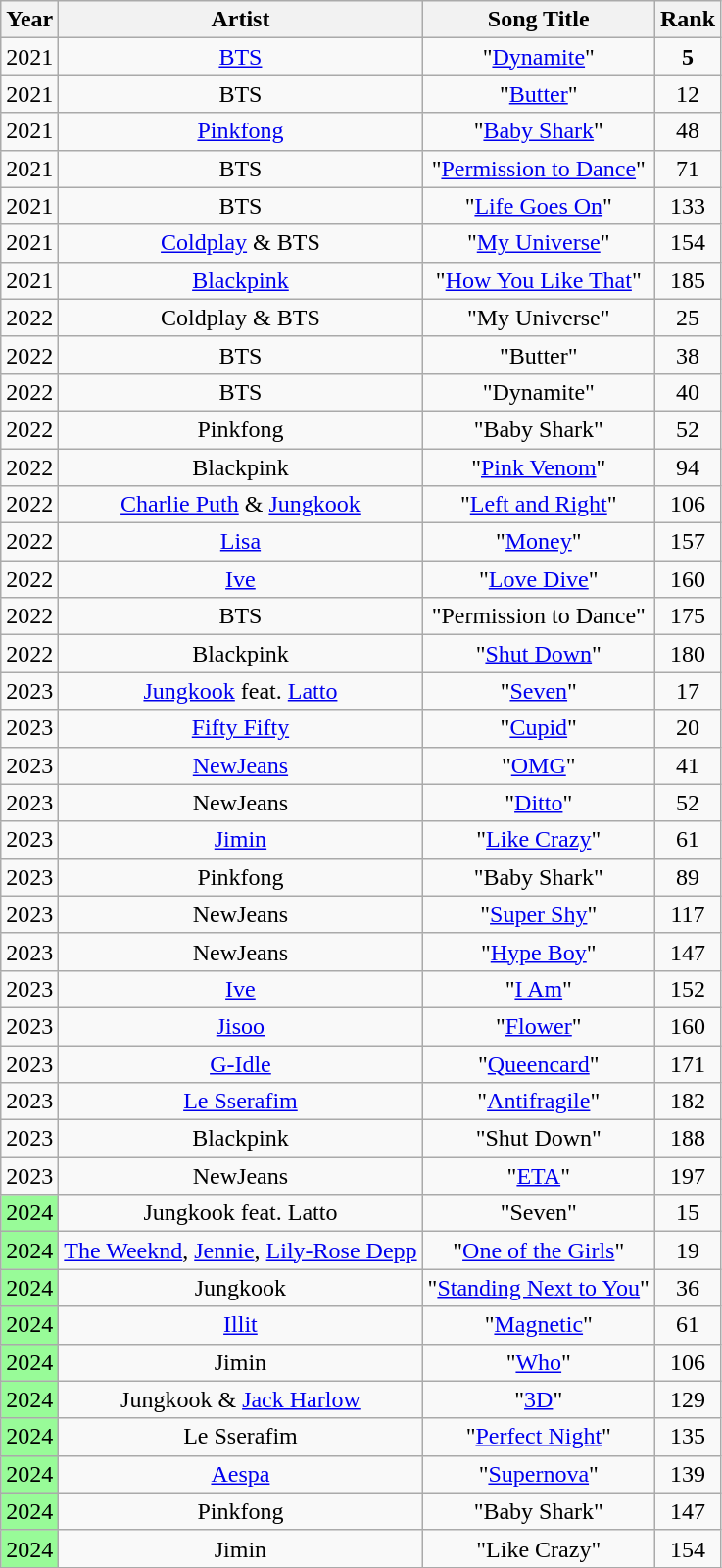<table class="wikitable sortable" style="text-align:center">
<tr>
<th>Year</th>
<th>Artist</th>
<th>Song Title</th>
<th>Rank</th>
</tr>
<tr>
<td>2021</td>
<td><a href='#'>BTS</a></td>
<td>"<a href='#'>Dynamite</a>"</td>
<td><span><strong>5</strong></span></td>
</tr>
<tr>
<td>2021</td>
<td>BTS</td>
<td>"<a href='#'>Butter</a>"</td>
<td>12</td>
</tr>
<tr>
<td>2021</td>
<td><a href='#'>Pinkfong</a></td>
<td>"<a href='#'>Baby Shark</a>"</td>
<td>48</td>
</tr>
<tr>
<td>2021</td>
<td>BTS</td>
<td>"<a href='#'>Permission to Dance</a>"</td>
<td>71</td>
</tr>
<tr>
<td>2021</td>
<td>BTS</td>
<td>"<a href='#'>Life Goes On</a>"</td>
<td>133</td>
</tr>
<tr>
<td>2021</td>
<td><a href='#'>Coldplay</a> & BTS</td>
<td>"<a href='#'>My Universe</a>"</td>
<td>154</td>
</tr>
<tr>
<td>2021</td>
<td><a href='#'>Blackpink</a></td>
<td>"<a href='#'>How You Like That</a>"</td>
<td>185</td>
</tr>
<tr>
<td>2022</td>
<td>Coldplay & BTS</td>
<td>"My Universe"</td>
<td>25</td>
</tr>
<tr>
<td>2022</td>
<td>BTS</td>
<td>"Butter"</td>
<td>38</td>
</tr>
<tr>
<td>2022</td>
<td>BTS</td>
<td>"Dynamite"</td>
<td>40</td>
</tr>
<tr>
<td>2022</td>
<td>Pinkfong</td>
<td>"Baby Shark"</td>
<td>52</td>
</tr>
<tr>
<td>2022</td>
<td>Blackpink</td>
<td>"<a href='#'>Pink Venom</a>"</td>
<td>94</td>
</tr>
<tr>
<td>2022</td>
<td><a href='#'>Charlie Puth</a> & <a href='#'>Jungkook</a></td>
<td>"<a href='#'>Left and Right</a>"</td>
<td>106</td>
</tr>
<tr>
<td>2022</td>
<td><a href='#'>Lisa</a></td>
<td>"<a href='#'>Money</a>"</td>
<td>157</td>
</tr>
<tr>
<td>2022</td>
<td><a href='#'>Ive</a></td>
<td>"<a href='#'>Love Dive</a>"</td>
<td>160</td>
</tr>
<tr>
<td>2022</td>
<td>BTS</td>
<td>"Permission to Dance"</td>
<td>175</td>
</tr>
<tr>
<td>2022</td>
<td>Blackpink</td>
<td>"<a href='#'>Shut Down</a>"</td>
<td>180</td>
</tr>
<tr>
<td>2023</td>
<td><a href='#'>Jungkook</a> feat. <a href='#'>Latto</a></td>
<td>"<a href='#'>Seven</a>"</td>
<td>17</td>
</tr>
<tr>
<td>2023</td>
<td><a href='#'>Fifty Fifty</a></td>
<td>"<a href='#'>Cupid</a>"</td>
<td>20</td>
</tr>
<tr>
<td>2023</td>
<td><a href='#'>NewJeans</a></td>
<td>"<a href='#'>OMG</a>"</td>
<td>41</td>
</tr>
<tr>
<td>2023</td>
<td>NewJeans</td>
<td>"<a href='#'>Ditto</a>"</td>
<td>52</td>
</tr>
<tr>
<td>2023</td>
<td><a href='#'>Jimin</a></td>
<td>"<a href='#'>Like Crazy</a>"</td>
<td>61</td>
</tr>
<tr>
<td>2023</td>
<td>Pinkfong</td>
<td>"Baby Shark"</td>
<td>89</td>
</tr>
<tr>
<td>2023</td>
<td>NewJeans</td>
<td>"<a href='#'>Super Shy</a>"</td>
<td>117</td>
</tr>
<tr>
<td>2023</td>
<td>NewJeans</td>
<td>"<a href='#'>Hype Boy</a>"</td>
<td>147</td>
</tr>
<tr>
<td>2023</td>
<td><a href='#'>Ive</a></td>
<td>"<a href='#'>I Am</a>"</td>
<td>152</td>
</tr>
<tr>
<td>2023</td>
<td><a href='#'>Jisoo</a></td>
<td>"<a href='#'>Flower</a>"</td>
<td>160</td>
</tr>
<tr>
<td>2023</td>
<td><a href='#'>G-Idle</a></td>
<td>"<a href='#'>Queencard</a>"</td>
<td>171</td>
</tr>
<tr>
<td>2023</td>
<td><a href='#'>Le Sserafim</a></td>
<td>"<a href='#'>Antifragile</a>"</td>
<td>182</td>
</tr>
<tr>
<td>2023</td>
<td>Blackpink</td>
<td>"Shut Down"</td>
<td>188</td>
</tr>
<tr>
<td>2023</td>
<td>NewJeans</td>
<td>"<a href='#'>ETA</a>"</td>
<td>197</td>
</tr>
<tr>
<td style="background:palegreen">2024</td>
<td>Jungkook feat. Latto</td>
<td>"Seven"</td>
<td>15</td>
</tr>
<tr>
<td style="background:palegreen">2024</td>
<td><a href='#'>The Weeknd</a>, <a href='#'>Jennie</a>, <a href='#'>Lily-Rose Depp</a></td>
<td>"<a href='#'>One of the Girls</a>"</td>
<td>19</td>
</tr>
<tr>
<td style="background:palegreen">2024</td>
<td>Jungkook</td>
<td>"<a href='#'>Standing Next to You</a>"</td>
<td>36</td>
</tr>
<tr>
<td style="background:palegreen">2024</td>
<td><a href='#'>Illit</a></td>
<td>"<a href='#'>Magnetic</a>"</td>
<td>61</td>
</tr>
<tr>
<td style="background:palegreen">2024</td>
<td>Jimin</td>
<td>"<a href='#'>Who</a>"</td>
<td>106</td>
</tr>
<tr>
<td style="background:palegreen">2024</td>
<td>Jungkook & <a href='#'>Jack Harlow</a></td>
<td>"<a href='#'>3D</a>"</td>
<td>129</td>
</tr>
<tr>
<td style="background:palegreen">2024</td>
<td>Le Sserafim</td>
<td>"<a href='#'>Perfect Night</a>"</td>
<td>135</td>
</tr>
<tr>
<td style="background:palegreen">2024</td>
<td><a href='#'>Aespa</a></td>
<td>"<a href='#'>Supernova</a>"</td>
<td>139</td>
</tr>
<tr>
<td style="background:palegreen">2024</td>
<td>Pinkfong</td>
<td>"Baby Shark"</td>
<td>147</td>
</tr>
<tr>
<td style="background:palegreen">2024</td>
<td>Jimin</td>
<td>"Like Crazy"</td>
<td>154</td>
</tr>
</table>
